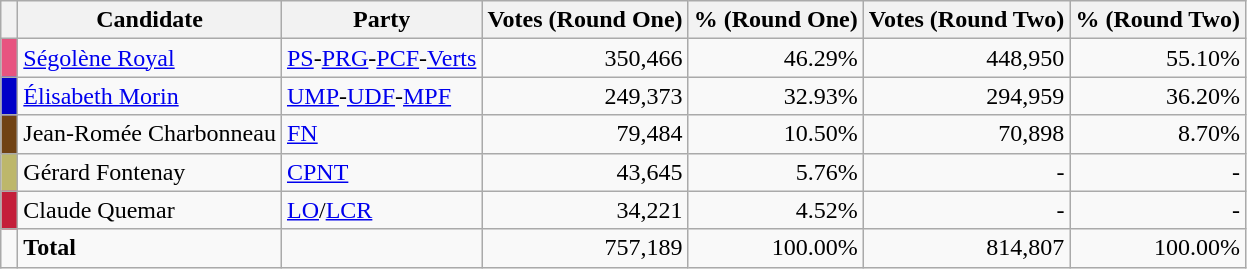<table class="wikitable" style="text-align:right">
<tr>
<th></th>
<th>Candidate</th>
<th>Party</th>
<th>Votes (Round One)</th>
<th>% (Round One)</th>
<th>Votes (Round Two)</th>
<th>% (Round Two)</th>
</tr>
<tr>
<td bgcolor="#E75480"> </td>
<td align=left><a href='#'>Ségolène Royal</a></td>
<td align=left><a href='#'>PS</a>-<a href='#'>PRG</a>-<a href='#'>PCF</a>-<a href='#'>Verts</a></td>
<td>350,466</td>
<td>46.29%</td>
<td>448,950</td>
<td>55.10%</td>
</tr>
<tr>
<td bgcolor="#0000C8"> </td>
<td align=left><a href='#'>Élisabeth Morin</a></td>
<td align=left><a href='#'>UMP</a>-<a href='#'>UDF</a>-<a href='#'>MPF</a></td>
<td>249,373</td>
<td>32.93%</td>
<td>294,959</td>
<td>36.20%</td>
</tr>
<tr>
<td bgcolor="#704214"> </td>
<td align=left>Jean-Romée Charbonneau</td>
<td align=left><a href='#'>FN</a></td>
<td>79,484</td>
<td>10.50%</td>
<td>70,898</td>
<td>8.70%</td>
</tr>
<tr>
<td bgcolor="#bdb76b"> </td>
<td align=left>Gérard Fontenay</td>
<td align=left><a href='#'>CPNT</a></td>
<td>43,645</td>
<td>5.76%</td>
<td>-</td>
<td>-</td>
</tr>
<tr>
<td bgcolor="#C41E3A"> </td>
<td align=left>Claude Quemar</td>
<td align=left><a href='#'>LO</a>/<a href='#'>LCR</a></td>
<td>34,221</td>
<td>4.52%</td>
<td>-</td>
<td>-</td>
</tr>
<tr>
<td></td>
<td align=left><strong>Total</strong></td>
<td align=left></td>
<td>757,189</td>
<td>100.00%</td>
<td>814,807</td>
<td>100.00%</td>
</tr>
</table>
